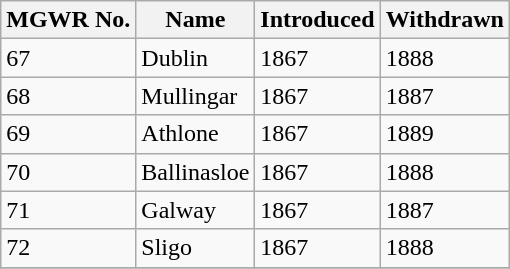<table class="wikitable">
<tr>
<th>MGWR No.</th>
<th>Name</th>
<th>Introduced</th>
<th>Withdrawn</th>
</tr>
<tr>
<td>67</td>
<td>Dublin</td>
<td>1867</td>
<td>1888</td>
</tr>
<tr>
<td>68</td>
<td>Mullingar</td>
<td>1867</td>
<td>1887</td>
</tr>
<tr>
<td>69</td>
<td>Athlone</td>
<td>1867</td>
<td>1889</td>
</tr>
<tr>
<td>70</td>
<td>Ballinasloe</td>
<td>1867</td>
<td>1888</td>
</tr>
<tr>
<td>71</td>
<td>Galway</td>
<td>1867</td>
<td>1887</td>
</tr>
<tr>
<td>72</td>
<td>Sligo</td>
<td>1867</td>
<td>1888</td>
</tr>
<tr>
</tr>
</table>
